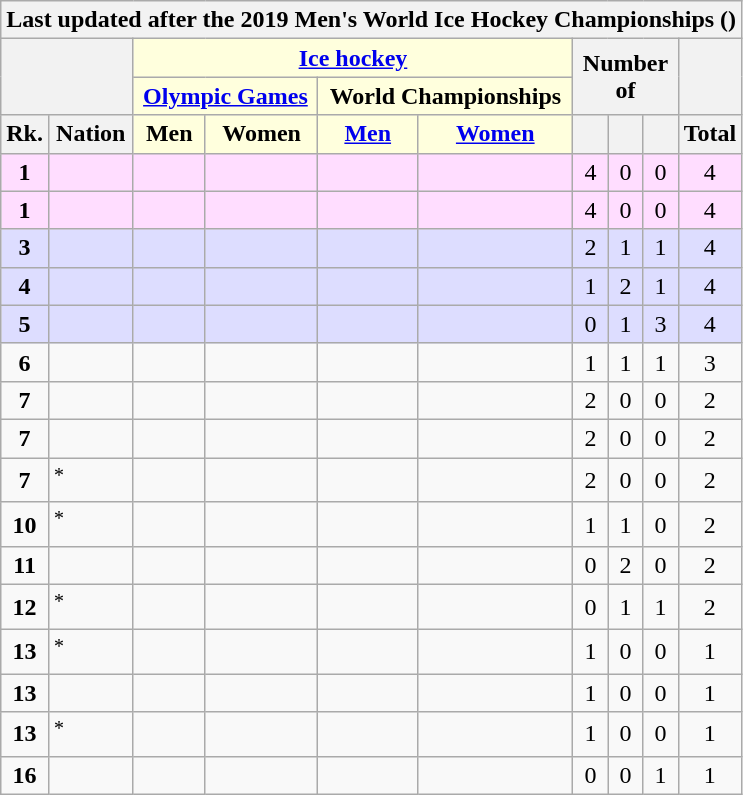<table class="wikitable" style="margin-top: 0em; text-align: center; font-size: 100%;">
<tr>
<th colspan="10">Last updated after the 2019 Men's World Ice Hockey Championships ()</th>
</tr>
<tr>
<th rowspan="2" colspan="2"></th>
<th colspan="4" style="background: #ffd;"><a href='#'>Ice hockey</a></th>
<th rowspan="2" colspan="3">Number of</th>
<th rowspan="2"></th>
</tr>
<tr>
<th colspan="2" style="background: #ffd;"><a href='#'>Olympic Games</a></th>
<th colspan="2" style="background: #ffd;">World Championships</th>
</tr>
<tr>
<th style="width: 1em;">Rk.</th>
<th>Nation</th>
<th style="background: #ffd;">Men</th>
<th style="background: #ffd;">Women</th>
<th style="background: #ffd;"><a href='#'>Men</a></th>
<th style="background: #ffd;"><a href='#'>Women</a></th>
<th style="width: 1em;"></th>
<th style="width: 1em;"></th>
<th style="width: 1em;"></th>
<th style="width: 1em;">Total</th>
</tr>
<tr style="background: #fdf;">
<td><strong>1</strong></td>
<td style="text-align: left;"></td>
<td></td>
<td></td>
<td></td>
<td></td>
<td>4</td>
<td>0</td>
<td>0</td>
<td>4</td>
</tr>
<tr style="background: #fdf;">
<td><strong>1</strong></td>
<td style="text-align: left;"></td>
<td></td>
<td></td>
<td></td>
<td></td>
<td>4</td>
<td>0</td>
<td>0</td>
<td>4</td>
</tr>
<tr style="background: #ddf;">
<td><strong>3</strong></td>
<td style="text-align: left;"></td>
<td></td>
<td></td>
<td></td>
<td></td>
<td>2</td>
<td>1</td>
<td>1</td>
<td>4</td>
</tr>
<tr style="background: #ddf;">
<td><strong>4</strong></td>
<td style="text-align: left;"></td>
<td></td>
<td></td>
<td></td>
<td></td>
<td>1</td>
<td>2</td>
<td>1</td>
<td>4</td>
</tr>
<tr style="background: #ddf;">
<td><strong>5</strong></td>
<td style="text-align: left;"></td>
<td></td>
<td></td>
<td></td>
<td></td>
<td>0</td>
<td>1</td>
<td>3</td>
<td>4</td>
</tr>
<tr>
<td><strong>6</strong></td>
<td style="text-align: left;"></td>
<td></td>
<td></td>
<td></td>
<td></td>
<td>1</td>
<td>1</td>
<td>1</td>
<td>3</td>
</tr>
<tr>
<td><strong>7</strong></td>
<td style="text-align: left;"></td>
<td></td>
<td></td>
<td></td>
<td></td>
<td>2</td>
<td>0</td>
<td>0</td>
<td>2</td>
</tr>
<tr>
<td><strong>7</strong></td>
<td style="text-align: left;"></td>
<td></td>
<td></td>
<td></td>
<td></td>
<td>2</td>
<td>0</td>
<td>0</td>
<td>2</td>
</tr>
<tr>
<td><strong>7</strong></td>
<td style="text-align: left;"><em></em><sup>*</sup></td>
<td></td>
<td></td>
<td></td>
<td></td>
<td>2</td>
<td>0</td>
<td>0</td>
<td>2</td>
</tr>
<tr>
<td><strong>10</strong></td>
<td style="text-align: left;"><em></em><sup>*</sup></td>
<td></td>
<td></td>
<td></td>
<td></td>
<td>1</td>
<td>1</td>
<td>0</td>
<td>2</td>
</tr>
<tr>
<td><strong>11</strong></td>
<td style="text-align: left;"></td>
<td></td>
<td></td>
<td></td>
<td></td>
<td>0</td>
<td>2</td>
<td>0</td>
<td>2</td>
</tr>
<tr>
<td><strong>12</strong></td>
<td style="text-align: left;"><em></em><sup>*</sup></td>
<td></td>
<td></td>
<td></td>
<td></td>
<td>0</td>
<td>1</td>
<td>1</td>
<td>2</td>
</tr>
<tr>
<td><strong>13</strong></td>
<td style="text-align: left;"><em></em><sup>*</sup></td>
<td></td>
<td></td>
<td></td>
<td></td>
<td>1</td>
<td>0</td>
<td>0</td>
<td>1</td>
</tr>
<tr>
<td><strong>13</strong></td>
<td style="text-align: left;"></td>
<td></td>
<td></td>
<td></td>
<td></td>
<td>1</td>
<td>0</td>
<td>0</td>
<td>1</td>
</tr>
<tr>
<td><strong>13</strong></td>
<td style="text-align: left;"><em></em><sup>*</sup></td>
<td></td>
<td></td>
<td></td>
<td></td>
<td>1</td>
<td>0</td>
<td>0</td>
<td>1</td>
</tr>
<tr>
<td><strong>16</strong></td>
<td style="text-align: left;"></td>
<td></td>
<td></td>
<td></td>
<td></td>
<td>0</td>
<td>0</td>
<td>1</td>
<td>1</td>
</tr>
</table>
